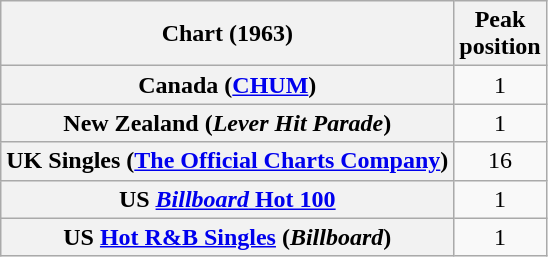<table class="wikitable sortable plainrowheaders">
<tr>
<th scope="col">Chart (1963)</th>
<th scope="col">Peak<br>position</th>
</tr>
<tr>
<th scope="row">Canada (<a href='#'>CHUM</a>)</th>
<td align="center">1</td>
</tr>
<tr>
<th scope="row">New Zealand (<em>Lever Hit Parade</em>)</th>
<td align="center">1</td>
</tr>
<tr>
<th scope="row">UK Singles (<a href='#'>The Official Charts Company</a>)</th>
<td align="center">16</td>
</tr>
<tr>
<th scope="row">US <a href='#'><em>Billboard</em> Hot 100</a></th>
<td align="center">1</td>
</tr>
<tr>
<th scope="row">US <a href='#'>Hot R&B Singles</a> (<em>Billboard</em>)</th>
<td align="center">1</td>
</tr>
</table>
